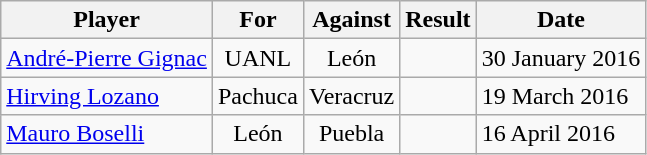<table class="wikitable">
<tr>
<th>Player</th>
<th>For</th>
<th>Against</th>
<th align=center>Result</th>
<th>Date</th>
</tr>
<tr>
<td> <a href='#'>André-Pierre Gignac</a></td>
<td align="center">UANL</td>
<td align="center">León</td>
<td align="center"></td>
<td>30 January 2016</td>
</tr>
<tr>
<td> <a href='#'>Hirving Lozano</a></td>
<td align="center">Pachuca</td>
<td align="center">Veracruz</td>
<td align="center"></td>
<td>19 March 2016</td>
</tr>
<tr>
<td> <a href='#'>Mauro Boselli</a></td>
<td align="center">León</td>
<td align="center">Puebla</td>
<td align="center"></td>
<td>16 April 2016</td>
</tr>
</table>
